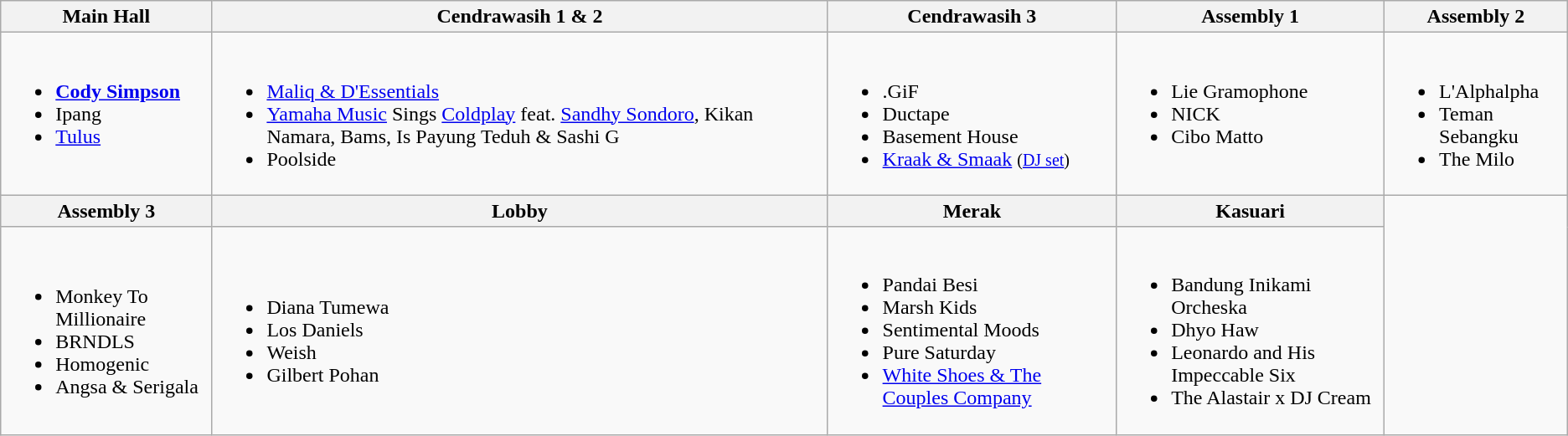<table class="wikitable">
<tr>
<th>Main Hall</th>
<th>Cendrawasih 1 & 2</th>
<th>Cendrawasih 3</th>
<th>Assembly 1</th>
<th>Assembly 2</th>
</tr>
<tr valign="top">
<td><br><ul><li><strong><a href='#'>Cody Simpson</a></strong></li><li>Ipang</li><li><a href='#'>Tulus</a></li></ul></td>
<td><br><ul><li><a href='#'>Maliq & D'Essentials</a></li><li><a href='#'>Yamaha Music</a> Sings <a href='#'>Coldplay</a> feat. <a href='#'>Sandhy Sondoro</a>, Kikan Namara, Bams, Is Payung Teduh & Sashi G</li><li>Poolside</li></ul></td>
<td><br><ul><li>.GiF</li><li>Ductape</li><li>Basement House</li><li><a href='#'>Kraak & Smaak</a> <small>(<a href='#'>DJ set</a>)</small></li></ul></td>
<td><br><ul><li>Lie Gramophone</li><li>NICK</li><li>Cibo Matto</li></ul></td>
<td><br><ul><li>L'Alphalpha</li><li>Teman Sebangku</li><li>The Milo</li></ul></td>
</tr>
<tr>
<th>Assembly 3</th>
<th>Lobby</th>
<th>Merak</th>
<th>Kasuari</th>
</tr>
<tr>
<td><br><ul><li>Monkey To Millionaire</li><li>BRNDLS</li><li>Homogenic</li><li>Angsa & Serigala</li></ul></td>
<td><br><ul><li>Diana Tumewa</li><li>Los Daniels</li><li>Weish</li><li>Gilbert Pohan</li></ul></td>
<td><br><ul><li>Pandai Besi</li><li>Marsh Kids</li><li>Sentimental Moods</li><li>Pure Saturday</li><li><a href='#'>White Shoes & The Couples Company</a></li></ul></td>
<td><br><ul><li>Bandung Inikami Orcheska</li><li>Dhyo Haw</li><li>Leonardo and His Impeccable Six</li><li>The Alastair x DJ Cream</li></ul></td>
</tr>
</table>
